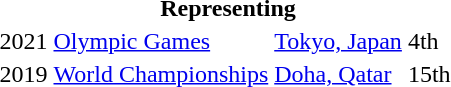<table>
<tr>
<th colspan="6">Representing </th>
</tr>
<tr>
<td>2021</td>
<td><a href='#'>Olympic Games</a></td>
<td><a href='#'>Tokyo, Japan</a></td>
<td>4th</td>
<td><a href='#'></a></td>
</tr>
<tr>
<td>2019</td>
<td><a href='#'>World Championships</a></td>
<td><a href='#'>Doha, Qatar</a></td>
<td>15th</td>
<td><a href='#'></a></td>
</tr>
</table>
